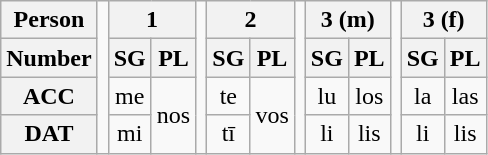<table class="wikitable" style="text-align: center;">
<tr>
<th>Person</th>
<td rowspan="4"></td>
<th colspan="2">1</th>
<td rowspan="4"></td>
<th colspan="2">2</th>
<td rowspan="4"></td>
<th colspan="2">3 (m)</th>
<td rowspan="4"></td>
<th colspan="2">3 (f)</th>
</tr>
<tr>
<th>Number</th>
<th>SG</th>
<th>PL</th>
<th>SG</th>
<th>PL</th>
<th>SG</th>
<th>PL</th>
<th>SG</th>
<th>PL</th>
</tr>
<tr>
<th>ACC</th>
<td>me</td>
<td rowspan="2">nos</td>
<td>te</td>
<td rowspan="2">vos</td>
<td>lu</td>
<td>los</td>
<td>la</td>
<td>las</td>
</tr>
<tr>
<th>DAT</th>
<td>mi</td>
<td>tī</td>
<td>li</td>
<td>lis</td>
<td>li</td>
<td>lis</td>
</tr>
</table>
